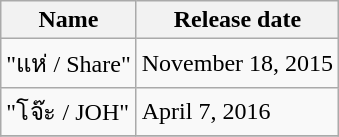<table class="wikitable">
<tr>
<th>Name</th>
<th>Release date</th>
</tr>
<tr>
<td>"แห่ / Share"</td>
<td>November 18, 2015</td>
</tr>
<tr>
<td>"โจ๊ะ / JOH"</td>
<td>April 7, 2016</td>
</tr>
<tr>
</tr>
</table>
